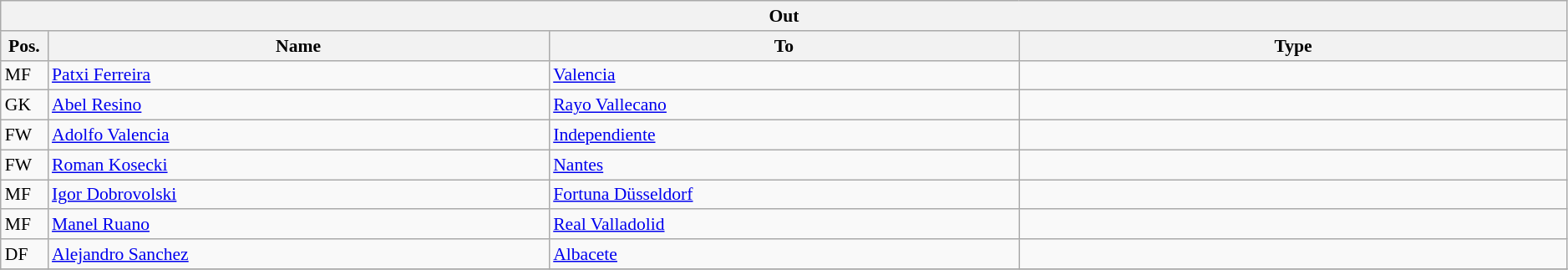<table class="wikitable" style="font-size:90%;width:99%;">
<tr>
<th colspan="4">Out</th>
</tr>
<tr>
<th width=3%>Pos.</th>
<th width=32%>Name</th>
<th width=30%>To</th>
<th width=35%>Type</th>
</tr>
<tr>
<td>MF</td>
<td><a href='#'>Patxi Ferreira</a></td>
<td><a href='#'>Valencia</a></td>
<td></td>
</tr>
<tr>
<td>GK</td>
<td><a href='#'>Abel Resino</a></td>
<td><a href='#'>Rayo Vallecano</a></td>
<td></td>
</tr>
<tr>
<td>FW</td>
<td><a href='#'>Adolfo Valencia</a></td>
<td><a href='#'>Independiente</a></td>
<td></td>
</tr>
<tr>
<td>FW</td>
<td><a href='#'>Roman Kosecki</a></td>
<td><a href='#'>Nantes</a></td>
<td></td>
</tr>
<tr>
<td>MF</td>
<td><a href='#'>Igor Dobrovolski</a></td>
<td><a href='#'>Fortuna Düsseldorf</a></td>
<td></td>
</tr>
<tr>
<td>MF</td>
<td><a href='#'>Manel Ruano</a></td>
<td><a href='#'>Real Valladolid</a></td>
<td></td>
</tr>
<tr>
<td>DF</td>
<td><a href='#'>Alejandro Sanchez</a></td>
<td><a href='#'>Albacete</a></td>
<td></td>
</tr>
<tr>
</tr>
</table>
